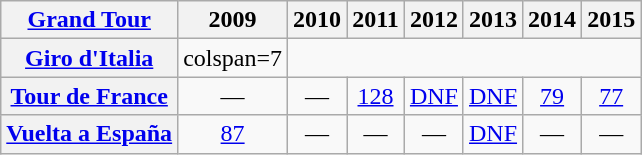<table class="wikitable plainrowheaders">
<tr>
<th scope="col"><a href='#'>Grand Tour</a></th>
<th scope="col">2009</th>
<th scope="col">2010</th>
<th scope="col">2011</th>
<th scope="col">2012</th>
<th scope="col">2013</th>
<th scope="col">2014</th>
<th scope="col">2015</th>
</tr>
<tr style="text-align:center;">
<th scope="row"> <a href='#'>Giro d'Italia</a></th>
<td>colspan=7 </td>
</tr>
<tr style="text-align:center;">
<th scope="row"> <a href='#'>Tour de France</a></th>
<td>—</td>
<td>—</td>
<td><a href='#'>128</a></td>
<td><a href='#'>DNF</a></td>
<td><a href='#'>DNF</a></td>
<td><a href='#'>79</a></td>
<td><a href='#'>77</a></td>
</tr>
<tr style="text-align:center;">
<th scope="row"> <a href='#'>Vuelta a España</a></th>
<td><a href='#'>87</a></td>
<td>—</td>
<td>—</td>
<td>—</td>
<td><a href='#'>DNF</a></td>
<td>—</td>
<td>—</td>
</tr>
</table>
